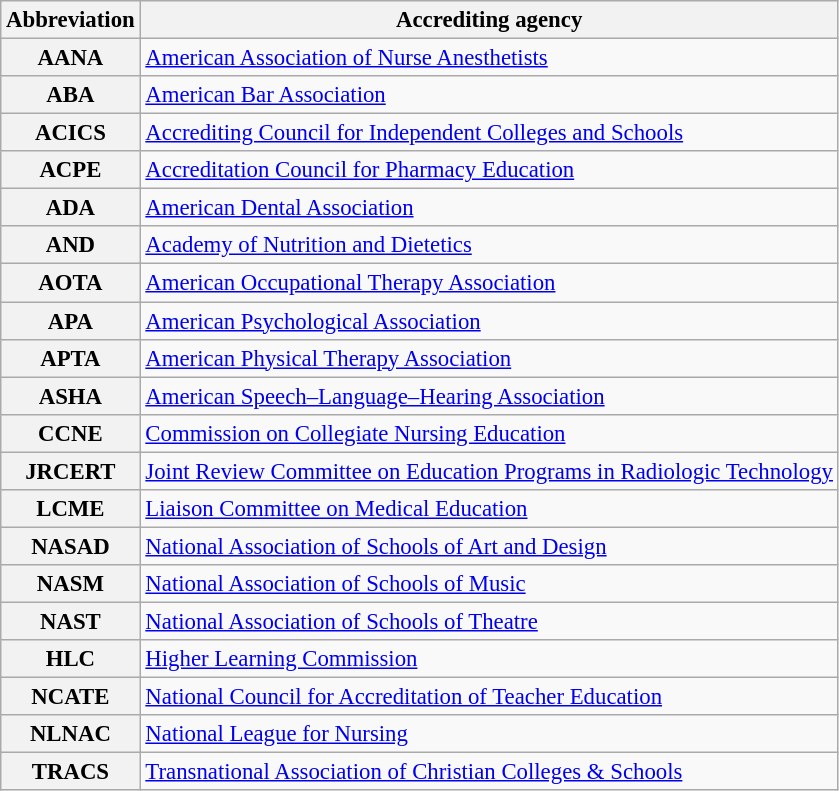<table class="wikitable plainrowheaders" style="text-align:left; width:auto; font-size:95%">
<tr>
<th scope="col">Abbreviation</th>
<th scope="col">Accrediting agency</th>
</tr>
<tr>
<th scope="row"><strong>AANA</strong></th>
<td><a href='#'>American Association of Nurse Anesthetists</a></td>
</tr>
<tr>
<th scope="row"><strong>ABA</strong></th>
<td><a href='#'>American Bar Association</a></td>
</tr>
<tr>
<th scope="row"><strong>ACICS</strong></th>
<td><a href='#'>Accrediting Council for Independent Colleges and Schools</a></td>
</tr>
<tr>
<th scope="row"><strong>ACPE</strong></th>
<td><a href='#'>Accreditation Council for Pharmacy Education</a></td>
</tr>
<tr>
<th scope="row"><strong>ADA</strong></th>
<td><a href='#'>American Dental Association</a></td>
</tr>
<tr>
<th scope="row"><strong>AND</strong></th>
<td><a href='#'>Academy of Nutrition and Dietetics</a></td>
</tr>
<tr>
<th scope="row"><strong>AOTA</strong></th>
<td><a href='#'>American Occupational Therapy Association</a></td>
</tr>
<tr>
<th scope="row"><strong>APA</strong></th>
<td><a href='#'>American Psychological Association</a></td>
</tr>
<tr>
<th scope="row"><strong>APTA</strong></th>
<td><a href='#'>American Physical Therapy Association</a></td>
</tr>
<tr>
<th scope="row"><strong>ASHA</strong></th>
<td><a href='#'>American Speech–Language–Hearing Association</a></td>
</tr>
<tr>
<th scope="row"><strong>CCNE</strong></th>
<td><a href='#'>Commission on Collegiate Nursing Education</a></td>
</tr>
<tr>
<th scope="row"><strong>JRCERT</strong></th>
<td><a href='#'>Joint Review Committee on Education Programs in Radiologic Technology</a></td>
</tr>
<tr>
<th scope="row"><strong>LCME</strong></th>
<td><a href='#'>Liaison Committee on Medical Education</a></td>
</tr>
<tr>
<th scope="row"><strong>NASAD</strong></th>
<td><a href='#'>National Association of Schools of Art and Design</a></td>
</tr>
<tr>
<th scope="row"><strong>NASM</strong></th>
<td><a href='#'>National Association of Schools of Music</a></td>
</tr>
<tr>
<th scope="row"><strong>NAST</strong></th>
<td><a href='#'>National Association of Schools of Theatre</a></td>
</tr>
<tr>
<th scope="row"><strong>HLC</strong></th>
<td><a href='#'>Higher Learning Commission</a></td>
</tr>
<tr>
<th scope="row"><strong>NCATE</strong></th>
<td><a href='#'>National Council for Accreditation of Teacher Education</a></td>
</tr>
<tr>
<th scope="row"><strong>NLNAC</strong></th>
<td><a href='#'>National League for Nursing</a></td>
</tr>
<tr>
<th scope="row"><strong>TRACS</strong></th>
<td><a href='#'>Transnational Association of Christian Colleges & Schools</a></td>
</tr>
</table>
